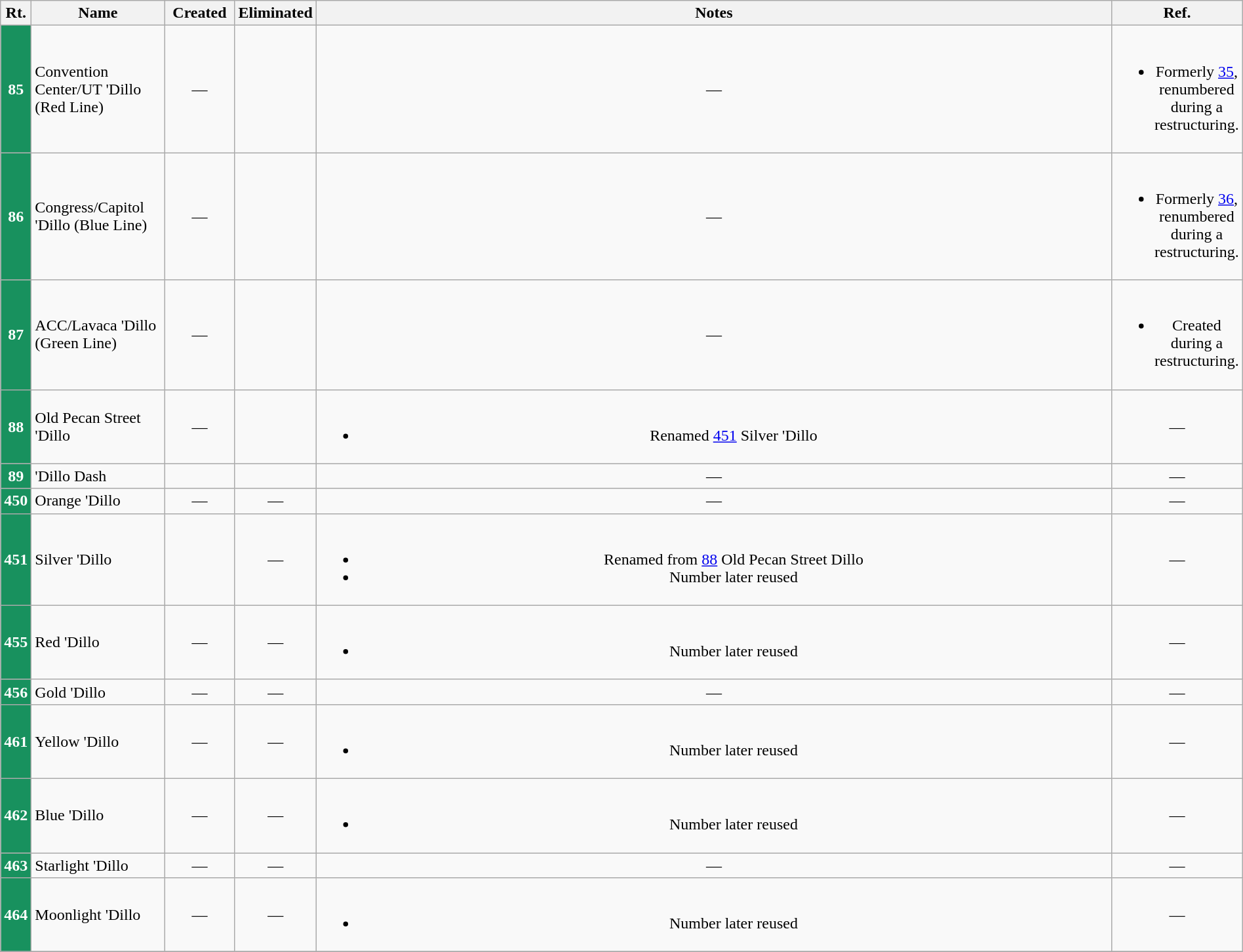<table class="wikitable mw-collapsible mw-collapsed sortable" style="text-align: center; width:100%;">
<tr>
<th scope="col" style="width: 1.5em;">Rt.</th>
<th scope="col" style="width: 8em;">Name</th>
<th scope="col" style="width: 4em;">Created</th>
<th scope="col" style="width: 4em;">Eliminated</th>
<th class="unsortable">Notes</th>
<th scope="col" style="width: 1em;" class="unsortable">Ref.</th>
</tr>
<tr>
<th style="background: #18915E; color:#FFFFFF;">85</th>
<td align="left">Convention Center/UT 'Dillo (Red Line)</td>
<td>—</td>
<td></td>
<td>—</td>
<td><br><ul><li>Formerly <a href='#'>35</a>, renumbered during a restructuring.</li></ul></td>
</tr>
<tr>
<th style="background: #18915E; color:#FFFFFF;">86</th>
<td align="left">Congress/Capitol 'Dillo (Blue Line)</td>
<td>—</td>
<td></td>
<td>—</td>
<td><br><ul><li>Formerly <a href='#'>36</a>, renumbered during a restructuring.</li></ul></td>
</tr>
<tr>
<th style="background: #18915E; color:#FFFFFF;">87</th>
<td align="left">ACC/Lavaca 'Dillo (Green Line)</td>
<td>—</td>
<td></td>
<td>—</td>
<td><br><ul><li>Created during a restructuring.</li></ul></td>
</tr>
<tr>
<th style="background: #18915E; color:#FFFFFF;">88</th>
<td align="left">Old Pecan Street 'Dillo</td>
<td>—</td>
<td></td>
<td><br><ul><li>Renamed <a href='#'>451</a> Silver 'Dillo</li></ul></td>
<td>—</td>
</tr>
<tr>
<th style="background: #18915E; color:#FFFFFF;">89</th>
<td align="left">'Dillo Dash</td>
<td></td>
<td></td>
<td>—</td>
<td>—</td>
</tr>
<tr>
<th style="background: #18915E; color:#FFFFFF;">450</th>
<td align="left">Orange 'Dillo</td>
<td>—</td>
<td>—</td>
<td>—</td>
<td>—</td>
</tr>
<tr>
<th style="background: #18915E; color:#FFFFFF;">451</th>
<td align="left">Silver 'Dillo</td>
<td></td>
<td>—</td>
<td><br><ul><li>Renamed from <a href='#'>88</a> Old Pecan Street Dillo</li><li>Number later reused</li></ul></td>
<td>—</td>
</tr>
<tr>
<th style="background: #18915E; color:#FFFFFF;">455</th>
<td align="left">Red 'Dillo</td>
<td>—</td>
<td>—</td>
<td><br><ul><li>Number later reused</li></ul></td>
<td>—</td>
</tr>
<tr>
<th style="background: #18915E; color:#FFFFFF;">456</th>
<td align="left">Gold 'Dillo</td>
<td>—</td>
<td>—</td>
<td>—</td>
<td>—</td>
</tr>
<tr>
<th style="background: #18915E; color:#FFFFFF;">461</th>
<td align="left">Yellow 'Dillo</td>
<td>—</td>
<td>—</td>
<td><br><ul><li>Number later reused</li></ul></td>
<td>—</td>
</tr>
<tr>
<th style="background: #18915E; color:#FFFFFF;">462</th>
<td align="left">Blue 'Dillo</td>
<td>—</td>
<td>—</td>
<td><br><ul><li>Number later reused</li></ul></td>
<td>—</td>
</tr>
<tr>
<th style="background: #18915E; color:#FFFFFF;">463</th>
<td align="left">Starlight 'Dillo</td>
<td>—</td>
<td>—</td>
<td>—</td>
<td>—</td>
</tr>
<tr>
<th style="background: #18915E; color:#FFFFFF;">464</th>
<td align="left">Moonlight 'Dillo</td>
<td>—</td>
<td>—</td>
<td><br><ul><li>Number later reused</li></ul></td>
<td>—</td>
</tr>
<tr>
</tr>
</table>
